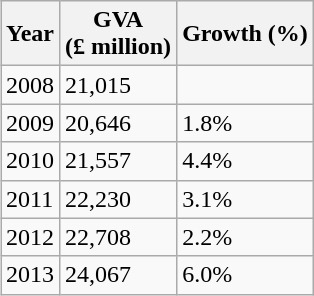<table class="wikitable" border="1" align="right">
<tr>
<th>Year</th>
<th>GVA <br>(£ million)</th>
<th>Growth (%)</th>
</tr>
<tr>
<td>2008</td>
<td>21,015</td>
<td></td>
</tr>
<tr>
<td>2009</td>
<td>20,646</td>
<td>1.8%</td>
</tr>
<tr>
<td>2010</td>
<td>21,557</td>
<td>4.4%</td>
</tr>
<tr>
<td>2011</td>
<td>22,230</td>
<td>3.1%</td>
</tr>
<tr>
<td>2012</td>
<td>22,708</td>
<td>2.2%</td>
</tr>
<tr>
<td>2013</td>
<td>24,067</td>
<td>6.0%</td>
</tr>
</table>
